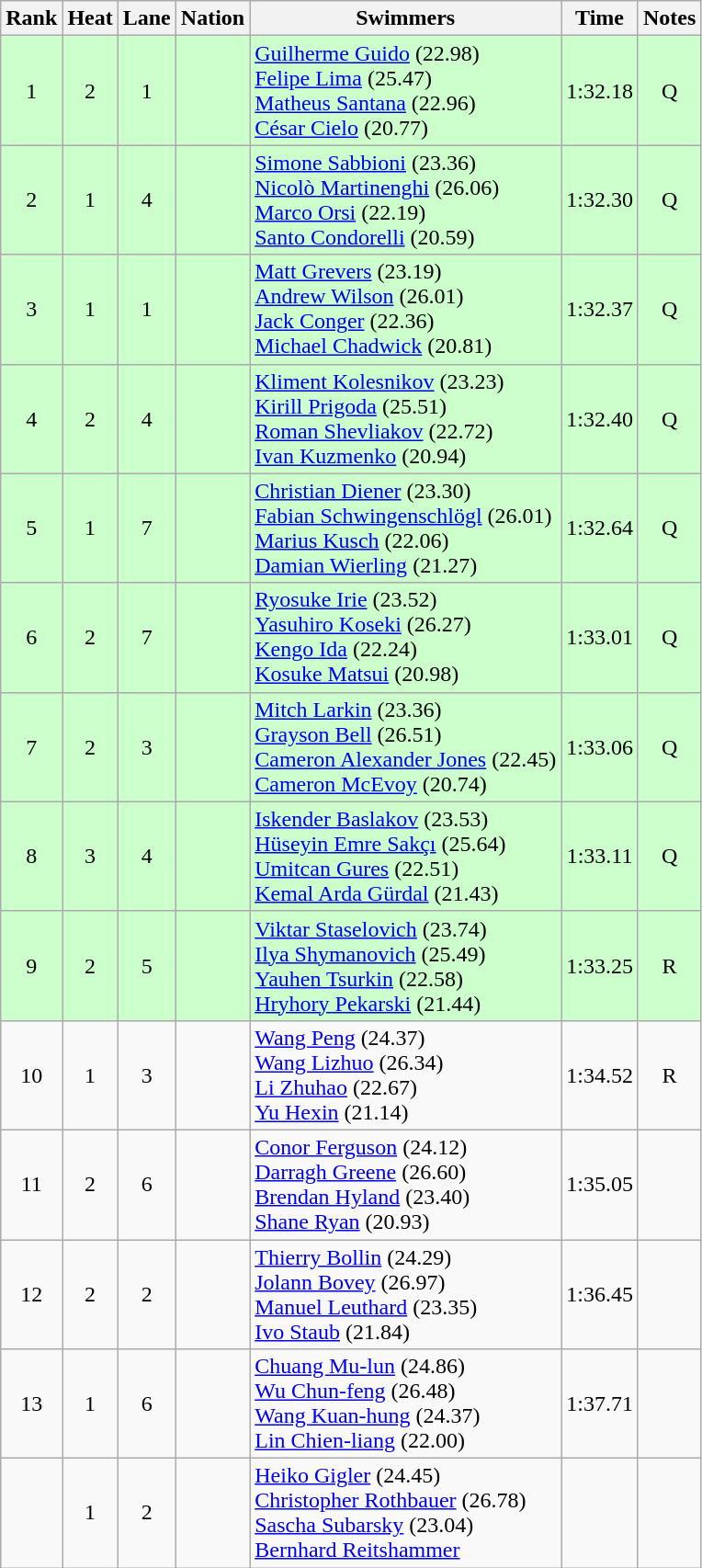<table class="wikitable sortable" style="text-align:center">
<tr>
<th>Rank</th>
<th>Heat</th>
<th>Lane</th>
<th>Nation</th>
<th>Swimmers</th>
<th>Time</th>
<th>Notes</th>
</tr>
<tr bgcolor=ccffcc>
<td>1</td>
<td>2</td>
<td>1</td>
<td align=left></td>
<td align=left><a href='#'>Guilherme Guido</a> (22.98)<br><a href='#'>Felipe Lima</a> (25.47)<br><a href='#'>Matheus Santana</a> (22.96)<br><a href='#'>César Cielo</a> (20.77)</td>
<td>1:32.18</td>
<td>Q</td>
</tr>
<tr bgcolor=ccffcc>
<td>2</td>
<td>1</td>
<td>4</td>
<td align=left></td>
<td align=left><a href='#'>Simone Sabbioni</a> (23.36)<br><a href='#'>Nicolò Martinenghi</a> (26.06)<br><a href='#'>Marco Orsi</a> (22.19)<br><a href='#'>Santo Condorelli</a> (20.59)</td>
<td>1:32.30</td>
<td>Q</td>
</tr>
<tr bgcolor=ccffcc>
<td>3</td>
<td>1</td>
<td>1</td>
<td align=left></td>
<td align=left><a href='#'>Matt Grevers</a> (23.19)<br><a href='#'>Andrew Wilson</a> (26.01)<br><a href='#'>Jack Conger</a> (22.36)<br><a href='#'>Michael Chadwick</a> (20.81)</td>
<td>1:32.37</td>
<td>Q</td>
</tr>
<tr bgcolor=ccffcc>
<td>4</td>
<td>2</td>
<td>4</td>
<td align=left></td>
<td align=left><a href='#'>Kliment Kolesnikov</a> (23.23)<br><a href='#'>Kirill Prigoda</a> (25.51)<br><a href='#'>Roman Shevliakov</a> (22.72)<br><a href='#'>Ivan Kuzmenko</a> (20.94)</td>
<td>1:32.40</td>
<td>Q</td>
</tr>
<tr bgcolor=ccffcc>
<td>5</td>
<td>1</td>
<td>7</td>
<td align=left></td>
<td align=left><a href='#'>Christian Diener</a> (23.30)<br><a href='#'>Fabian Schwingenschlögl</a> (26.01)<br><a href='#'>Marius Kusch</a> (22.06)<br><a href='#'>Damian Wierling</a> (21.27)</td>
<td>1:32.64</td>
<td>Q</td>
</tr>
<tr bgcolor=ccffcc>
<td>6</td>
<td>2</td>
<td>7</td>
<td align=left></td>
<td align=left><a href='#'>Ryosuke Irie</a> (23.52)<br><a href='#'>Yasuhiro Koseki</a> (26.27)<br><a href='#'>Kengo Ida</a> (22.24)<br><a href='#'>Kosuke Matsui</a> (20.98)</td>
<td>1:33.01</td>
<td>Q</td>
</tr>
<tr bgcolor=ccffcc>
<td>7</td>
<td>2</td>
<td>3</td>
<td align=left></td>
<td align=left><a href='#'>Mitch Larkin</a> (23.36)<br><a href='#'>Grayson Bell</a> (26.51)<br><a href='#'>Cameron Alexander Jones</a> (22.45)<br><a href='#'>Cameron McEvoy</a> (20.74)</td>
<td>1:33.06</td>
<td>Q</td>
</tr>
<tr bgcolor=ccffcc>
<td>8</td>
<td>3</td>
<td>4</td>
<td align=left></td>
<td align=left><a href='#'>Iskender Baslakov</a> (23.53)<br><a href='#'>Hüseyin Emre Sakçı</a> (25.64)<br><a href='#'>Umitcan Gures</a> (22.51)<br><a href='#'>Kemal Arda Gürdal</a> (21.43)</td>
<td>1:33.11</td>
<td>Q</td>
</tr>
<tr bgcolor=ccffcc>
<td>9</td>
<td>2</td>
<td>5</td>
<td align=left></td>
<td align=left><a href='#'>Viktar Staselovich</a> (23.74)<br><a href='#'>Ilya Shymanovich</a> (25.49)<br><a href='#'>Yauhen Tsurkin</a> (22.58)<br><a href='#'>Hryhory Pekarski</a> (21.44)</td>
<td>1:33.25</td>
<td>R</td>
</tr>
<tr>
<td>10</td>
<td>1</td>
<td>3</td>
<td align=left></td>
<td align=left><a href='#'>Wang Peng</a> (24.37)<br><a href='#'>Wang Lizhuo</a> (26.34)<br><a href='#'>Li Zhuhao</a> (22.67)<br><a href='#'>Yu Hexin</a> (21.14)</td>
<td>1:34.52</td>
<td>R</td>
</tr>
<tr>
<td>11</td>
<td>2</td>
<td>6</td>
<td align=left></td>
<td align=left><a href='#'>Conor Ferguson</a> (24.12)<br><a href='#'>Darragh Greene</a> (26.60)<br><a href='#'>Brendan Hyland</a> (23.40)<br><a href='#'>Shane Ryan</a> (20.93)</td>
<td>1:35.05</td>
<td></td>
</tr>
<tr>
<td>12</td>
<td>2</td>
<td>2</td>
<td align=left></td>
<td align=left><a href='#'>Thierry Bollin</a> (24.29)<br><a href='#'>Jolann Bovey</a> (26.97)<br><a href='#'>Manuel Leuthard</a> (23.35)<br><a href='#'>Ivo Staub</a> (21.84)</td>
<td>1:36.45</td>
<td></td>
</tr>
<tr>
<td>13</td>
<td>1</td>
<td>6</td>
<td align=left></td>
<td align=left><a href='#'>Chuang Mu-lun</a> (24.86)<br><a href='#'>Wu Chun-feng</a> (26.48)<br><a href='#'>Wang Kuan-hung</a> (24.37)<br><a href='#'>Lin Chien-liang</a> (22.00)</td>
<td>1:37.71</td>
<td></td>
</tr>
<tr>
<td></td>
<td>1</td>
<td>2</td>
<td align=left></td>
<td align=left><a href='#'>Heiko Gigler</a> (24.45)<br><a href='#'>Christopher Rothbauer</a> (26.78)<br><a href='#'>Sascha Subarsky</a> (23.04)<br><a href='#'>Bernhard Reitshammer</a></td>
<td></td>
<td></td>
</tr>
</table>
